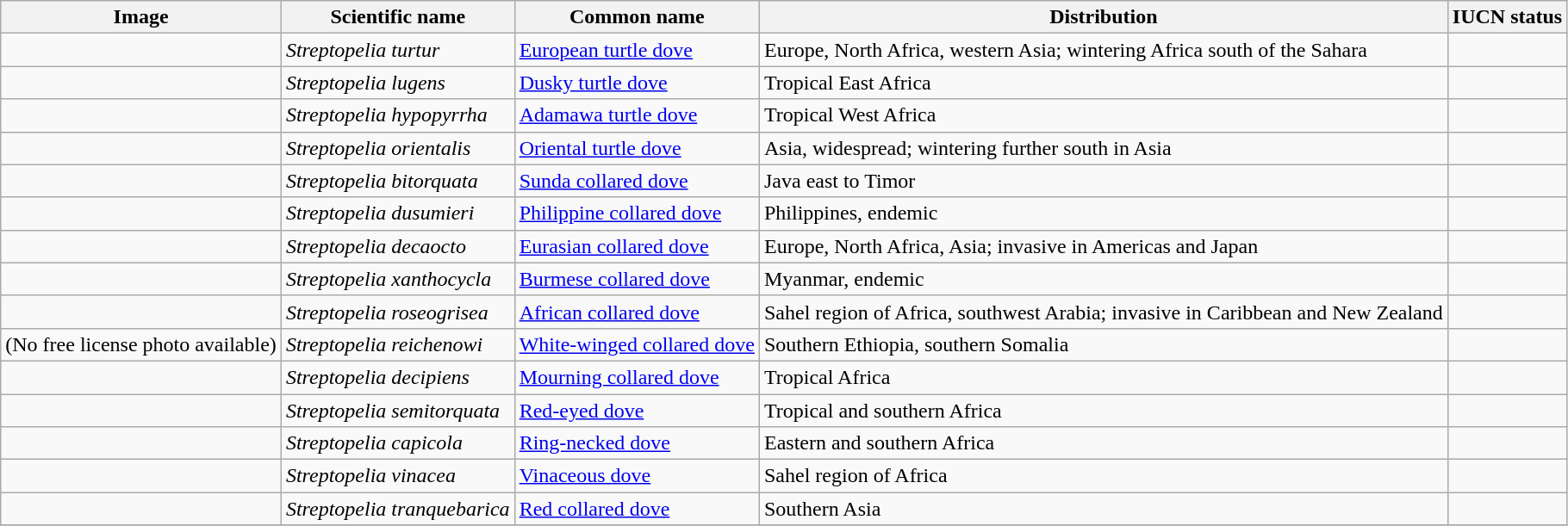<table class="wikitable">
<tr>
<th>Image</th>
<th>Scientific name</th>
<th>Common name</th>
<th>Distribution</th>
<th>IUCN status</th>
</tr>
<tr>
<td></td>
<td><em>Streptopelia turtur</em></td>
<td><a href='#'>European turtle dove</a></td>
<td>Europe, North Africa, western Asia; wintering Africa south of the Sahara</td>
<td></td>
</tr>
<tr>
<td></td>
<td><em>Streptopelia lugens</em></td>
<td><a href='#'>Dusky turtle dove</a></td>
<td>Tropical East Africa</td>
<td></td>
</tr>
<tr>
<td></td>
<td><em>Streptopelia hypopyrrha</em></td>
<td><a href='#'>Adamawa turtle dove</a></td>
<td>Tropical West Africa</td>
<td></td>
</tr>
<tr>
<td></td>
<td><em>Streptopelia orientalis</em></td>
<td><a href='#'>Oriental turtle dove</a></td>
<td>Asia, widespread; wintering further south in Asia</td>
<td></td>
</tr>
<tr>
<td></td>
<td><em>Streptopelia bitorquata</em></td>
<td><a href='#'>Sunda collared dove</a></td>
<td>Java east to Timor</td>
<td></td>
</tr>
<tr>
<td></td>
<td><em>Streptopelia dusumieri</em></td>
<td><a href='#'>Philippine collared dove</a></td>
<td>Philippines, endemic</td>
<td></td>
</tr>
<tr>
<td></td>
<td><em>Streptopelia decaocto</em></td>
<td><a href='#'>Eurasian collared dove</a></td>
<td>Europe, North Africa, Asia; invasive in Americas and Japan</td>
<td></td>
</tr>
<tr>
<td></td>
<td><em>Streptopelia xanthocycla</em></td>
<td><a href='#'>Burmese collared dove</a></td>
<td>Myanmar, endemic</td>
<td></td>
</tr>
<tr>
<td></td>
<td><em>Streptopelia roseogrisea</em></td>
<td><a href='#'>African collared dove</a></td>
<td>Sahel region of Africa, southwest Arabia; invasive in Caribbean and New Zealand</td>
<td></td>
</tr>
<tr>
<td>(No free license photo available)</td>
<td><em>Streptopelia reichenowi</em></td>
<td><a href='#'>White-winged collared dove</a></td>
<td>Southern Ethiopia, southern Somalia</td>
<td></td>
</tr>
<tr>
<td></td>
<td><em>Streptopelia decipiens</em></td>
<td><a href='#'>Mourning collared dove</a></td>
<td>Tropical Africa</td>
<td></td>
</tr>
<tr>
<td></td>
<td><em>Streptopelia semitorquata</em></td>
<td><a href='#'>Red-eyed dove</a></td>
<td>Tropical and southern Africa</td>
<td></td>
</tr>
<tr>
<td></td>
<td><em>Streptopelia capicola</em></td>
<td><a href='#'>Ring-necked dove</a></td>
<td>Eastern and southern Africa</td>
<td></td>
</tr>
<tr>
<td></td>
<td><em>Streptopelia vinacea</em></td>
<td><a href='#'>Vinaceous dove</a></td>
<td>Sahel region of Africa</td>
<td></td>
</tr>
<tr>
<td></td>
<td><em>Streptopelia tranquebarica</em></td>
<td><a href='#'>Red collared dove</a></td>
<td>Southern Asia</td>
<td></td>
</tr>
<tr>
</tr>
</table>
